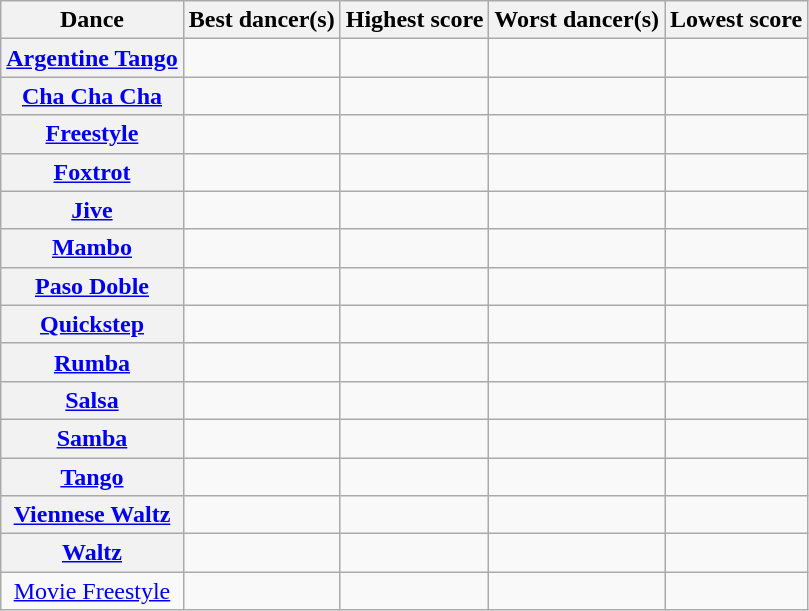<table class="wikitable sortable" style="text-align:center;">
<tr>
<th>Dance</th>
<th class="sortable">Best dancer(s)</th>
<th>Highest score</th>
<th class="sortable">Worst dancer(s)</th>
<th>Lowest score</th>
</tr>
<tr>
<th><a href='#'>Argentine Tango</a></th>
<td></td>
<td></td>
<td></td>
<td></td>
</tr>
<tr>
<th><a href='#'>Cha Cha Cha</a></th>
<td></td>
<td></td>
<td></td>
<td></td>
</tr>
<tr>
<th><a href='#'>Freestyle</a></th>
<td></td>
<td></td>
<td></td>
<td></td>
</tr>
<tr>
<th><a href='#'>Foxtrot</a></th>
<td></td>
<td></td>
<td></td>
<td></td>
</tr>
<tr>
<th><a href='#'>Jive</a></th>
<td></td>
<td></td>
<td></td>
<td></td>
</tr>
<tr>
<th><a href='#'>Mambo</a></th>
<td></td>
<td></td>
<td></td>
<td></td>
</tr>
<tr>
<th><a href='#'>Paso Doble</a></th>
<td></td>
<td></td>
<td></td>
<td></td>
</tr>
<tr>
<th><a href='#'>Quickstep</a></th>
<td></td>
<td></td>
<td></td>
<td></td>
</tr>
<tr>
<th><a href='#'>Rumba</a></th>
<td></td>
<td></td>
<td></td>
<td></td>
</tr>
<tr>
<th><a href='#'>Salsa</a></th>
<td></td>
<td></td>
<td></td>
<td></td>
</tr>
<tr>
<th><a href='#'>Samba</a></th>
<td></td>
<td></td>
<td></td>
<td></td>
</tr>
<tr>
<th><a href='#'>Tango</a></th>
<td></td>
<td></td>
<td></td>
<td></td>
</tr>
<tr>
<th><a href='#'>Viennese Waltz</a></th>
<td></td>
<td></td>
<td></td>
<td></td>
</tr>
<tr>
<th><a href='#'>Waltz</a></th>
<td></td>
<td></td>
<td></td>
<td></td>
</tr>
<tr>
<td><a href='#'>Movie Freestyle</a></td>
<td></td>
<td></td>
<td></td>
<td></td>
</tr>
</table>
